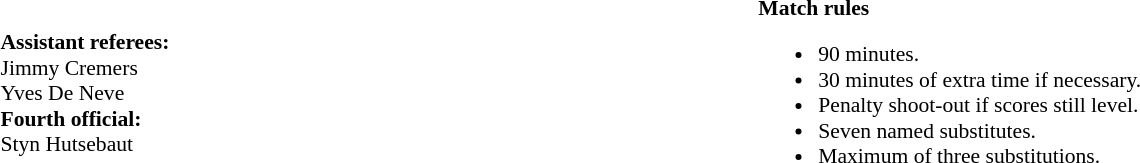<table width=100% style="font-size: 90%">
<tr>
<td><br><strong>Assistant referees:</strong>
<br> Jimmy Cremers
<br> Yves De Neve
<br><strong>Fourth official:</strong>
<br> Styn Hutsebaut</td>
<td style="width:60%; vertical-align:top;"><br><strong>Match rules</strong><ul><li>90 minutes.</li><li>30 minutes of extra time if necessary.</li><li>Penalty shoot-out if scores still level.</li><li>Seven named substitutes.</li><li>Maximum of three substitutions.</li></ul></td>
</tr>
</table>
